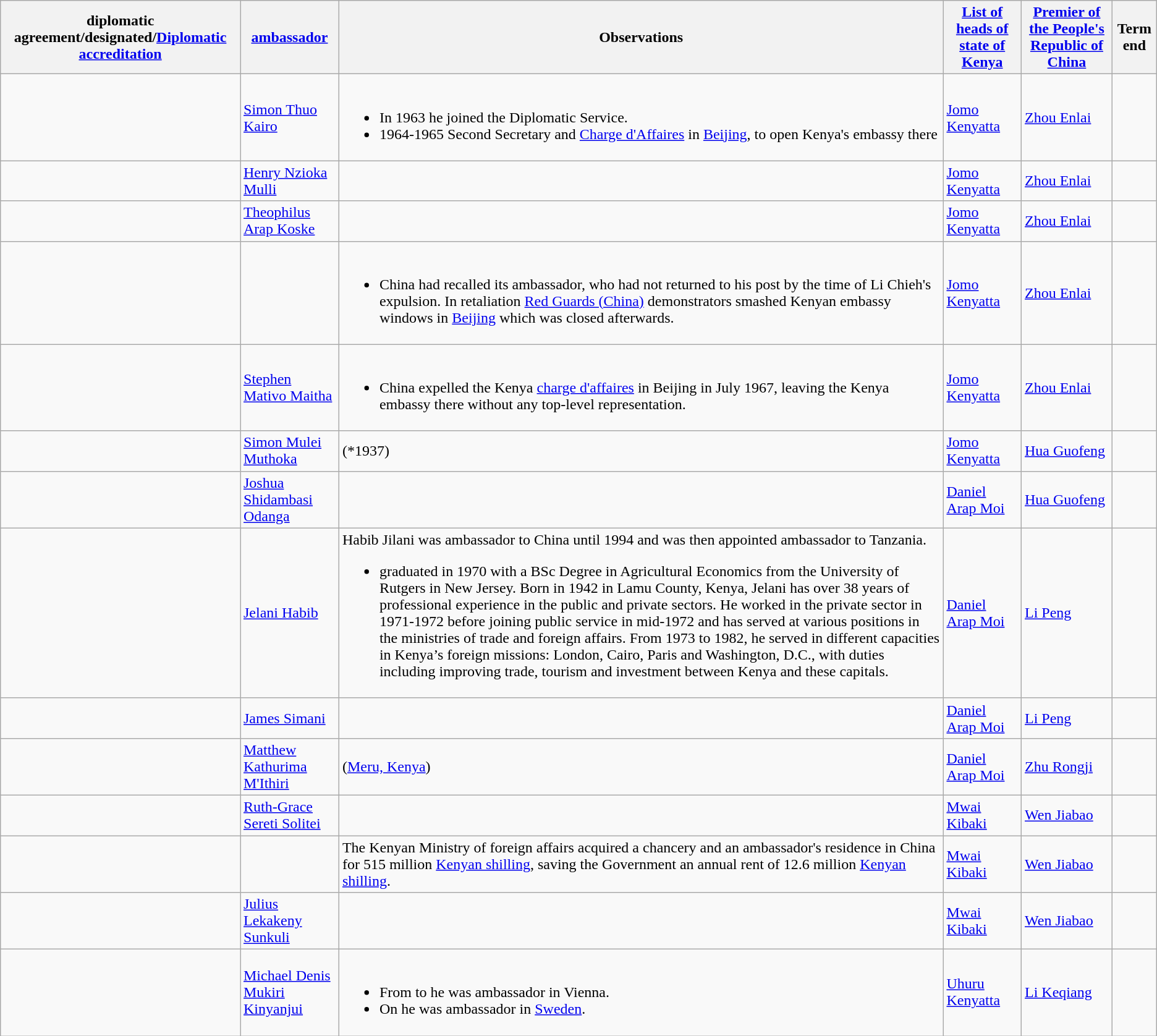<table class="wikitable sortable">
<tr>
<th>diplomatic agreement/designated/<a href='#'>Diplomatic accreditation</a></th>
<th><a href='#'>ambassador</a></th>
<th>Observations</th>
<th><a href='#'>List of heads of state of Kenya</a></th>
<th><a href='#'>Premier of the People's Republic of China</a></th>
<th>Term end</th>
</tr>
<tr>
<td></td>
<td><a href='#'>Simon Thuo Kairo</a></td>
<td><br><ul><li>In 1963 he joined the Diplomatic Service.</li><li>1964-1965 Second Secretary and <a href='#'>Charge d'Affaires</a> in <a href='#'>Beijing</a>, to open Kenya's embassy there</li></ul></td>
<td><a href='#'>Jomo Kenyatta</a></td>
<td><a href='#'>Zhou Enlai</a></td>
<td></td>
</tr>
<tr>
<td></td>
<td><a href='#'>Henry Nzioka Mulli</a></td>
<td></td>
<td><a href='#'>Jomo Kenyatta</a></td>
<td><a href='#'>Zhou Enlai</a></td>
<td></td>
</tr>
<tr>
<td></td>
<td><a href='#'>Theophilus Arap Koske</a></td>
<td></td>
<td><a href='#'>Jomo Kenyatta</a></td>
<td><a href='#'>Zhou Enlai</a></td>
<td></td>
</tr>
<tr>
<td></td>
<td></td>
<td><br><ul><li>China had recalled its ambassador, who had not returned to his post by the time of Li Chieh's expulsion. In retaliation <a href='#'>Red Guards (China)</a> demonstrators smashed Kenyan embassy windows in <a href='#'>Beijing</a> which was closed afterwards.</li></ul></td>
<td><a href='#'>Jomo Kenyatta</a></td>
<td><a href='#'>Zhou Enlai</a></td>
<td></td>
</tr>
<tr>
<td></td>
<td><a href='#'>Stephen Mativo Maitha</a></td>
<td><br><ul><li>China expelled the Kenya <a href='#'>charge d'affaires</a> in Beijing in July 1967, leaving the Kenya embassy there without any top-level representation.</li></ul></td>
<td><a href='#'>Jomo Kenyatta</a></td>
<td><a href='#'>Zhou Enlai</a></td>
<td></td>
</tr>
<tr>
<td></td>
<td><a href='#'>Simon Mulei Muthoka</a></td>
<td>(*1937)</td>
<td><a href='#'>Jomo Kenyatta</a></td>
<td><a href='#'>Hua Guofeng</a></td>
<td></td>
</tr>
<tr>
<td></td>
<td><a href='#'>Joshua Shidambasi Odanga</a></td>
<td></td>
<td><a href='#'>Daniel Arap Moi</a></td>
<td><a href='#'>Hua Guofeng</a></td>
<td></td>
</tr>
<tr>
<td></td>
<td><a href='#'>Jelani Habib</a></td>
<td>Habib Jilani was ambassador to China until 1994 and was then appointed ambassador to Tanzania.<br><ul><li>graduated in 1970 with a BSc Degree in Agricultural Economics from the University of Rutgers in New Jersey. Born in 1942 in Lamu County, Kenya, Jelani has over 38 years of professional experience in the public and private sectors. He worked in the private sector in 1971-1972 before joining public service in mid-1972 and has served at various positions in the ministries of trade and foreign affairs. From 1973 to 1982, he served in different capacities in Kenya’s foreign missions: London, Cairo, Paris and Washington, D.C., with duties including improving trade, tourism and investment between Kenya and these capitals.</li></ul></td>
<td><a href='#'>Daniel Arap Moi</a></td>
<td><a href='#'>Li Peng</a></td>
<td></td>
</tr>
<tr>
<td></td>
<td><a href='#'>James Simani</a></td>
<td></td>
<td><a href='#'>Daniel Arap Moi</a></td>
<td><a href='#'>Li Peng</a></td>
<td></td>
</tr>
<tr>
<td></td>
<td><a href='#'>Matthew Kathurima M'Ithiri</a></td>
<td>(<a href='#'>Meru, Kenya</a>)</td>
<td><a href='#'>Daniel Arap Moi</a></td>
<td><a href='#'>Zhu Rongji</a></td>
<td></td>
</tr>
<tr>
<td></td>
<td><a href='#'>Ruth-Grace Sereti Solitei</a></td>
<td></td>
<td><a href='#'>Mwai Kibaki</a></td>
<td><a href='#'>Wen Jiabao</a></td>
<td></td>
</tr>
<tr>
<td></td>
<td></td>
<td>The Kenyan Ministry of foreign affairs acquired a chancery and an ambassador's residence in China for 515 million <a href='#'>Kenyan shilling</a>, saving the Government an annual rent of  12.6 million <a href='#'>Kenyan shilling</a>.</td>
<td><a href='#'>Mwai Kibaki</a></td>
<td><a href='#'>Wen Jiabao</a></td>
<td></td>
</tr>
<tr>
<td></td>
<td><a href='#'>Julius Lekakeny Sunkuli</a></td>
<td></td>
<td><a href='#'>Mwai Kibaki</a></td>
<td><a href='#'>Wen Jiabao</a></td>
<td></td>
</tr>
<tr>
<td></td>
<td><a href='#'>Michael Denis Mukiri Kinyanjui</a></td>
<td><br><ul><li>From  to  he was ambassador in Vienna.</li><li>On  he was ambassador in <a href='#'>Sweden</a>.</li></ul></td>
<td><a href='#'>Uhuru Kenyatta</a></td>
<td><a href='#'>Li Keqiang</a></td>
<td></td>
</tr>
</table>
